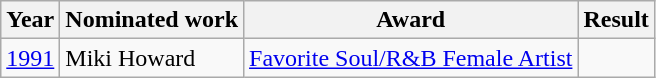<table class="wikitable">
<tr>
<th>Year</th>
<th>Nominated work</th>
<th>Award</th>
<th>Result</th>
</tr>
<tr>
<td><a href='#'>1991</a></td>
<td>Miki Howard</td>
<td><a href='#'>Favorite Soul/R&B Female Artist</a></td>
<td></td>
</tr>
</table>
